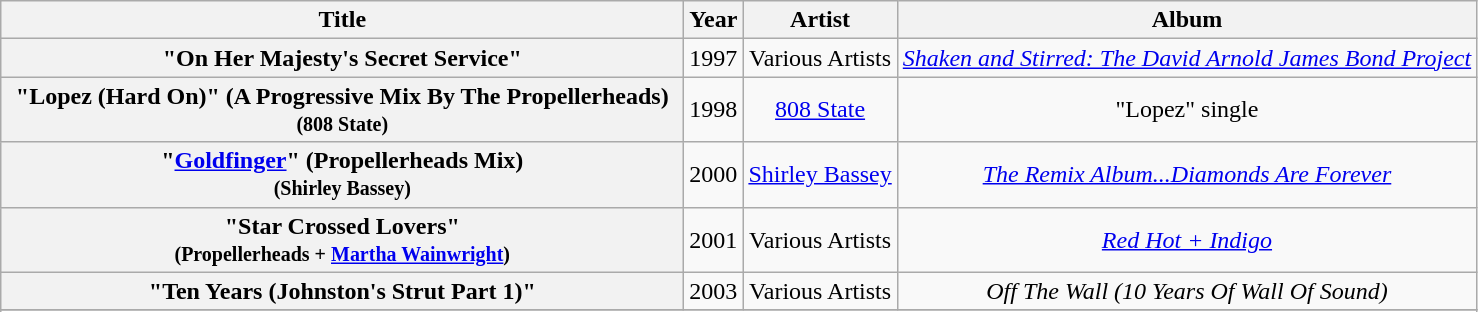<table class="wikitable plainrowheaders" style="text-align:center;" border="1">
<tr>
<th scope="col" style="width:28em;">Title</th>
<th scope="col">Year</th>
<th scope="col">Artist</th>
<th scope="col">Album</th>
</tr>
<tr>
<th scope="row">"On Her Majesty's Secret Service"</th>
<td rowspan="1">1997</td>
<td>Various Artists</td>
<td><em><a href='#'>Shaken and Stirred: The David Arnold James Bond Project</a></em></td>
</tr>
<tr>
<th scope="row">"Lopez (Hard On)" (A Progressive Mix By The Propellerheads) <br><small>(808 State)</small></th>
<td rowspan="1">1998</td>
<td><a href='#'>808 State</a></td>
<td>"Lopez" single</td>
</tr>
<tr>
<th scope="row">"<a href='#'>Goldfinger</a>" (Propellerheads Mix) <br><small>(Shirley Bassey)</small></th>
<td rowspan="1">2000</td>
<td><a href='#'>Shirley Bassey</a></td>
<td><em><a href='#'>The Remix Album...Diamonds Are Forever</a></em></td>
</tr>
<tr>
<th scope="row">"Star Crossed Lovers"<br><small>(Propellerheads + <a href='#'>Martha Wainwright</a>)</small></th>
<td rowspan="1">2001</td>
<td>Various Artists</td>
<td><em><a href='#'>Red Hot + Indigo</a></em></td>
</tr>
<tr>
<th scope="row">"Ten Years (Johnston's Strut Part 1)"</th>
<td rowspan="1">2003</td>
<td>Various Artists</td>
<td><em>Off The Wall (10 Years Of Wall Of Sound)</em></td>
</tr>
<tr>
</tr>
<tr>
</tr>
</table>
